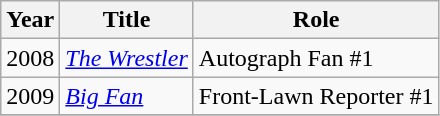<table class="wikitable">
<tr>
<th>Year</th>
<th>Title</th>
<th>Role</th>
</tr>
<tr>
<td>2008</td>
<td><em><a href='#'>The Wrestler</a></em></td>
<td>Autograph Fan #1</td>
</tr>
<tr>
<td>2009</td>
<td><em><a href='#'>Big Fan</a></em></td>
<td>Front-Lawn Reporter #1</td>
</tr>
<tr>
</tr>
</table>
